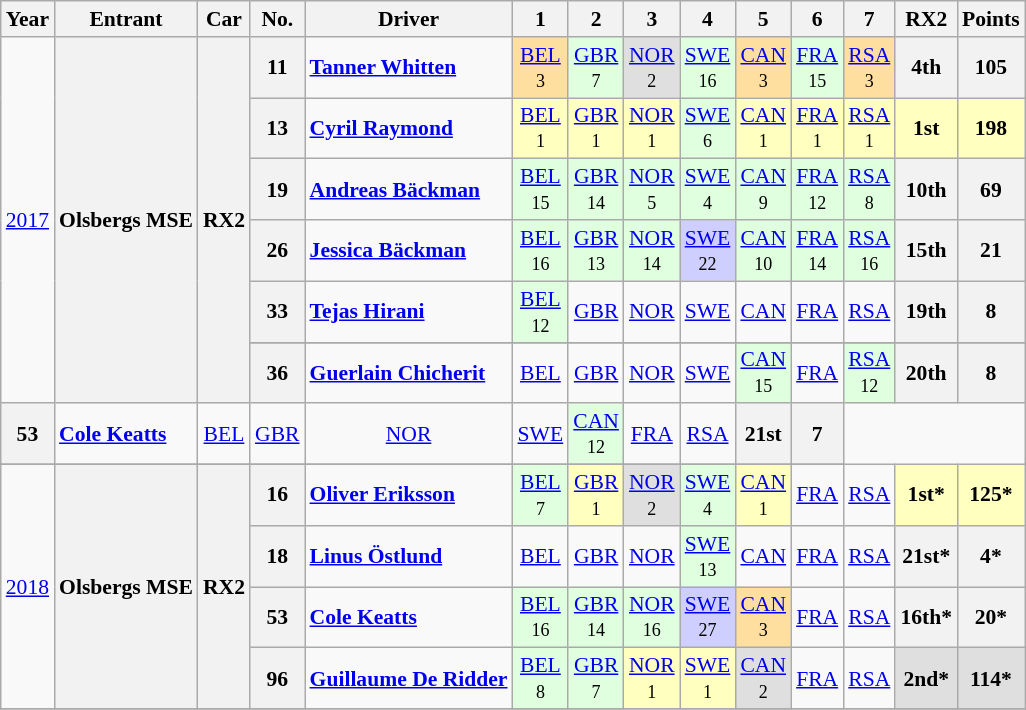<table class="wikitable" border="1" style="text-align:center; font-size:90%;">
<tr valign="top">
<th>Year</th>
<th>Entrant</th>
<th>Car</th>
<th>No.</th>
<th>Driver</th>
<th>1</th>
<th>2</th>
<th>3</th>
<th>4</th>
<th>5</th>
<th>6</th>
<th>7</th>
<th>RX2</th>
<th>Points</th>
</tr>
<tr>
<td rowspan=7><a href='#'>2017</a></td>
<th rowspan=7>Olsbergs MSE</th>
<th rowspan=7>RX2</th>
<th>11</th>
<td align="left"> <strong><a href='#'>Tanner Whitten</a></strong></td>
<td style="background:#FFDF9F;"><a href='#'>BEL</a><br><small>3</small></td>
<td style="background:#DFFFDF;"><a href='#'>GBR</a><br><small>7</small></td>
<td style="background:#DFDFDF;"><a href='#'>NOR</a><br><small>2</small></td>
<td style="background:#DFFFDF;"><a href='#'>SWE</a><br><small>16</small></td>
<td style="background:#FFDF9F;"><a href='#'>CAN</a><br><small>3</small></td>
<td style="background:#DFFFDF;"><a href='#'>FRA</a><br><small>15</small></td>
<td style="background:#FFDF9F;"><a href='#'>RSA</a><br><small>3</small></td>
<th>4th</th>
<th>105</th>
</tr>
<tr>
<th>13</th>
<td align="left"> <strong><a href='#'>Cyril Raymond</a></strong></td>
<td style="background:#FFFFBF;"><a href='#'>BEL</a><br><small>1</small></td>
<td style="background:#FFFFBF;"><a href='#'>GBR</a><br><small>1</small></td>
<td style="background:#FFFFBF;"><a href='#'>NOR</a><br><small>1</small></td>
<td style="background:#DFFFDF;"><a href='#'>SWE</a><br><small>6</small></td>
<td style="background:#FFFFBF;"><a href='#'>CAN</a><br><small>1</small></td>
<td style="background:#FFFFBF;"><a href='#'>FRA</a><br><small>1</small></td>
<td style="background:#FFFFBF;"><a href='#'>RSA</a><br><small>1</small></td>
<th style="background:#FFFFBF;">1st</th>
<th style="background:#FFFFBF;">198</th>
</tr>
<tr>
<th>19</th>
<td align="left"> <strong><a href='#'>Andreas Bäckman</a></strong></td>
<td style="background:#DFFFDF;"><a href='#'>BEL</a><br><small>15</small></td>
<td style="background:#DFFFDF;"><a href='#'>GBR</a><br><small>14</small></td>
<td style="background:#DFFFDF;"><a href='#'>NOR</a><br><small>5</small></td>
<td style="background:#DFFFDF;"><a href='#'>SWE</a><br><small>4</small></td>
<td style="background:#DFFFDF;"><a href='#'>CAN</a><br><small>9</small></td>
<td style="background:#DFFFDF;"><a href='#'>FRA</a><br><small>12</small></td>
<td style="background:#DFFFDF;"><a href='#'>RSA</a><br><small>8</small></td>
<th>10th</th>
<th>69</th>
</tr>
<tr>
<th>26</th>
<td align="left"> <strong><a href='#'>Jessica Bäckman</a></strong></td>
<td style="background:#DFFFDF;"><a href='#'>BEL</a><br><small>16</small></td>
<td style="background:#DFFFDF;"><a href='#'>GBR</a><br><small>13</small></td>
<td style="background:#DFFFDF;"><a href='#'>NOR</a><br><small>14</small></td>
<td style="background:#CFCFFF;"><a href='#'>SWE</a><br><small>22</small></td>
<td style="background:#DFFFDF;"><a href='#'>CAN</a><br><small>10</small></td>
<td style="background:#DFFFDF;"><a href='#'>FRA</a><br><small>14</small></td>
<td style="background:#DFFFDF;"><a href='#'>RSA</a><br><small>16</small></td>
<th>15th</th>
<th>21</th>
</tr>
<tr>
<th>33</th>
<td align="left"> <strong><a href='#'>Tejas Hirani</a></strong></td>
<td style="background:#DFFFDF;"><a href='#'>BEL</a><br><small>12</small></td>
<td><a href='#'>GBR</a><br><small></small></td>
<td><a href='#'>NOR</a><br><small></small></td>
<td><a href='#'>SWE</a><br><small></small></td>
<td><a href='#'>CAN</a><br><small></small></td>
<td><a href='#'>FRA</a><br><small></small></td>
<td><a href='#'>RSA</a><br><small></small></td>
<th>19th</th>
<th>8</th>
</tr>
<tr>
</tr>
<tr>
<th>36</th>
<td align="left"> <strong><a href='#'>Guerlain Chicherit</a></strong></td>
<td><a href='#'>BEL</a><br><small></small></td>
<td><a href='#'>GBR</a><br><small></small></td>
<td><a href='#'>NOR</a><br><small></small></td>
<td><a href='#'>SWE</a><br><small></small></td>
<td style="background:#DFFFDF;"><a href='#'>CAN</a><br><small>15</small></td>
<td><a href='#'>FRA</a><br><small></small></td>
<td style="background:#DFFFDF;"><a href='#'>RSA</a><br><small>12</small></td>
<th>20th</th>
<th>8</th>
</tr>
<tr>
<th>53</th>
<td align="left"> <strong><a href='#'>Cole Keatts</a></strong></td>
<td><a href='#'>BEL</a><br><small></small></td>
<td><a href='#'>GBR</a><br><small></small></td>
<td><a href='#'>NOR</a><br><small></small></td>
<td><a href='#'>SWE</a><br><small></small></td>
<td style="background:#DFFFDF;"><a href='#'>CAN</a><br><small>12</small></td>
<td><a href='#'>FRA</a><br><small></small></td>
<td><a href='#'>RSA</a><br><small></small></td>
<th>21st</th>
<th>7</th>
</tr>
<tr>
</tr>
<tr>
<td rowspan=4><a href='#'>2018</a></td>
<th rowspan=4>Olsbergs MSE</th>
<th rowspan=4>RX2</th>
<th>16</th>
<td align="left"> <strong><a href='#'>Oliver Eriksson</a></strong></td>
<td style="background:#DFFFDF;"><a href='#'>BEL</a><br><small>7</small></td>
<td style="background:#FFFFBF;"><a href='#'>GBR</a><br><small>1</small></td>
<td style="background:#DFDFDF;"><a href='#'>NOR</a><br><small>2</small></td>
<td style="background:#DFFFDF;"><a href='#'>SWE</a><br><small>4</small></td>
<td style="background:#FFFFBF;"><a href='#'>CAN</a><br><small>1</small></td>
<td><a href='#'>FRA</a><br><small></small></td>
<td><a href='#'>RSA</a><br><small></small></td>
<th style="background:#FFFFBF;">1st*</th>
<th style="background:#FFFFBF;">125*</th>
</tr>
<tr>
<th>18</th>
<td align="left"> <strong><a href='#'>Linus Östlund</a></strong></td>
<td><a href='#'>BEL</a><br><small></small></td>
<td><a href='#'>GBR</a><br><small></small></td>
<td><a href='#'>NOR</a><br><small></small></td>
<td style="background:#DFFFDF;"><a href='#'>SWE</a><br><small>13</small></td>
<td><a href='#'>CAN</a><br><small></small></td>
<td><a href='#'>FRA</a><br><small></small></td>
<td><a href='#'>RSA</a><br><small></small></td>
<th>21st*</th>
<th>4*</th>
</tr>
<tr>
<th>53</th>
<td align="left"> <strong><a href='#'>Cole Keatts</a></strong></td>
<td style="background:#DFFFDF;"><a href='#'>BEL</a><br><small>16</small></td>
<td style="background:#DFFFDF;"><a href='#'>GBR</a><br><small>14</small></td>
<td style="background:#DFFFDF;"><a href='#'>NOR</a><br><small>16</small></td>
<td style="background:#CFCFFF;"><a href='#'>SWE</a><br><small>27</small></td>
<td style="background:#FFDF9F;"><a href='#'>CAN</a><br><small>3</small></td>
<td><a href='#'>FRA</a><br><small></small></td>
<td><a href='#'>RSA</a><br><small></small></td>
<th>16th*</th>
<th>20*</th>
</tr>
<tr>
<th>96</th>
<td align="left"> <strong><a href='#'>Guillaume De Ridder</a></strong></td>
<td style="background:#DFFFDF;"><a href='#'>BEL</a><br><small>8</small></td>
<td style="background:#DFFFDF;"><a href='#'>GBR</a><br><small>7</small></td>
<td style="background:#FFFFBF;"><a href='#'>NOR</a><br><small>1</small></td>
<td style="background:#FFFFBF;"><a href='#'>SWE</a><br><small>1</small></td>
<td style="background:#DFDFDF;"><a href='#'>CAN</a><br><small>2</small></td>
<td><a href='#'>FRA</a><br><small></small></td>
<td><a href='#'>RSA</a><br><small></small></td>
<th style="background:#DFDFDF;">2nd*</th>
<th style="background:#DFDFDF;">114*</th>
</tr>
<tr>
</tr>
</table>
